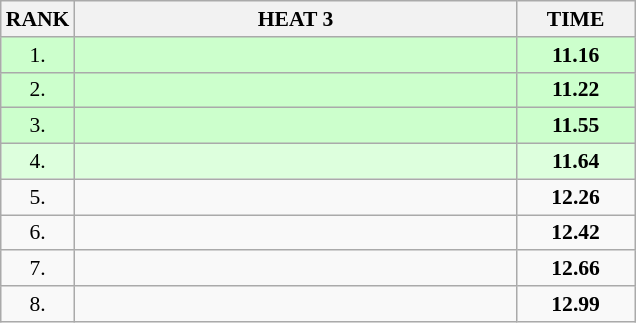<table class="wikitable" style="border-collapse: collapse; font-size: 90%;">
<tr>
<th>RANK</th>
<th style="width: 20em">HEAT 3</th>
<th style="width: 5em">TIME</th>
</tr>
<tr style="background:#ccffcc;">
<td align="center">1.</td>
<td></td>
<td align="center"><strong>11.16</strong></td>
</tr>
<tr style="background:#ccffcc;">
<td align="center">2.</td>
<td></td>
<td align="center"><strong>11.22</strong></td>
</tr>
<tr style="background:#ccffcc;">
<td align="center">3.</td>
<td></td>
<td align="center"><strong>11.55</strong></td>
</tr>
<tr style="background:#ddffdd;">
<td align="center">4.</td>
<td></td>
<td align="center"><strong>11.64</strong></td>
</tr>
<tr>
<td align="center">5.</td>
<td></td>
<td align="center"><strong>12.26</strong></td>
</tr>
<tr>
<td align="center">6.</td>
<td></td>
<td align="center"><strong>12.42</strong></td>
</tr>
<tr>
<td align="center">7.</td>
<td></td>
<td align="center"><strong>12.66</strong></td>
</tr>
<tr>
<td align="center">8.</td>
<td></td>
<td align="center"><strong>12.99</strong></td>
</tr>
</table>
